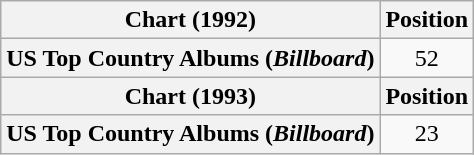<table class="wikitable plainrowheaders" style="text-align:center">
<tr>
<th scope="col">Chart (1992)</th>
<th scope="col">Position</th>
</tr>
<tr>
<th scope="row">US Top Country Albums (<em>Billboard</em>)</th>
<td>52</td>
</tr>
<tr>
<th scope="col">Chart (1993)</th>
<th scope="col">Position</th>
</tr>
<tr>
<th scope="row">US Top Country Albums (<em>Billboard</em>)</th>
<td>23</td>
</tr>
</table>
